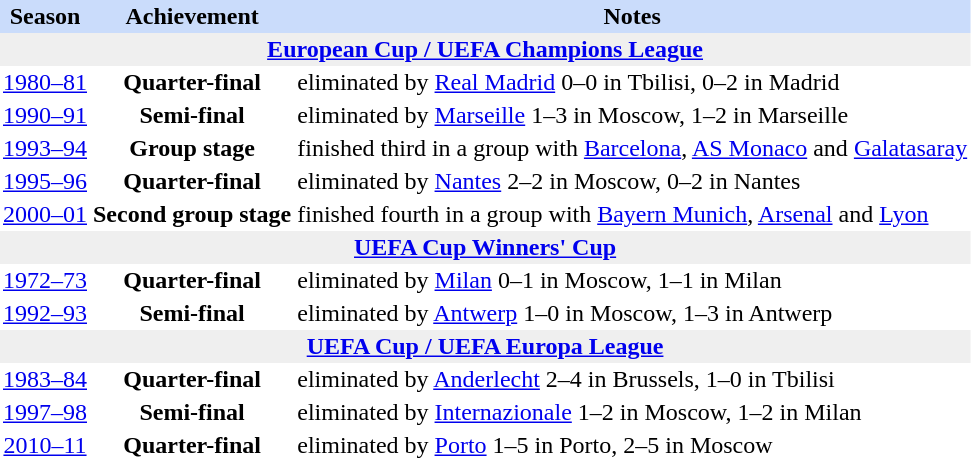<table class="toccolours" border="0" cellpadding="2" cellspacing="0">
<tr style="background:#cadcfb;">
<th>Season</th>
<th>Achievement</th>
<th>Notes</th>
</tr>
<tr>
<th colspan="4" style="background:#efefef;"><a href='#'>European Cup / UEFA Champions League</a></th>
</tr>
<tr>
<td style="text-align:center;"><a href='#'>1980–81</a></td>
<td style="text-align:center;"><strong>Quarter-final</strong></td>
<td style="text-align:left;">eliminated by <a href='#'>Real Madrid</a> 0–0 in Tbilisi, 0–2 in Madrid</td>
</tr>
<tr>
<td style="text-align:center;"><a href='#'>1990–91</a></td>
<td style="text-align:center;"><strong>Semi-final</strong></td>
<td style="text-align:left;">eliminated by <a href='#'>Marseille</a> 1–3 in Moscow, 1–2 in Marseille</td>
</tr>
<tr>
<td style="text-align:center;"><a href='#'>1993–94</a></td>
<td style="text-align:center;"><strong>Group stage</strong></td>
<td style="text-align:left;">finished third in a group with <a href='#'>Barcelona</a>, <a href='#'>AS Monaco</a> and <a href='#'>Galatasaray</a></td>
</tr>
<tr>
<td style="text-align:center;"><a href='#'>1995–96</a></td>
<td style="text-align:center;"><strong>Quarter-final</strong></td>
<td style="text-align:left;">eliminated by <a href='#'>Nantes</a> 2–2 in Moscow, 0–2 in Nantes</td>
</tr>
<tr>
<td style="text-align:center;"><a href='#'>2000–01</a></td>
<td style="text-align:center;"><strong>Second group stage</strong></td>
<td style="text-align:left;">finished fourth in a group with <a href='#'>Bayern Munich</a>, <a href='#'>Arsenal</a> and <a href='#'>Lyon</a></td>
</tr>
<tr>
<th colspan="4" style="background:#efefef;"><a href='#'>UEFA Cup Winners' Cup</a></th>
</tr>
<tr>
<td style="text-align:center;"><a href='#'>1972–73</a></td>
<td style="text-align:center;"><strong>Quarter-final</strong></td>
<td style="text-align:left;">eliminated by <a href='#'>Milan</a> 0–1 in Moscow, 1–1 in Milan</td>
</tr>
<tr>
<td style="text-align:center;"><a href='#'>1992–93</a></td>
<td style="text-align:center;"><strong>Semi-final</strong></td>
<td style="text-align:left;">eliminated by <a href='#'>Antwerp</a> 1–0 in Moscow, 1–3 in Antwerp</td>
</tr>
<tr>
<th colspan="4" style="background:#efefef;"><a href='#'>UEFA Cup / UEFA Europa League</a></th>
</tr>
<tr>
<td style="text-align:center;"><a href='#'>1983–84</a></td>
<td style="text-align:center;"><strong>Quarter-final</strong></td>
<td style="text-align:left;">eliminated by <a href='#'>Anderlecht</a> 2–4 in Brussels, 1–0 in Tbilisi</td>
</tr>
<tr>
<td style="text-align:center;"><a href='#'>1997–98</a></td>
<td style="text-align:center;"><strong>Semi-final</strong></td>
<td style="text-align:left;">eliminated by <a href='#'>Internazionale</a> 1–2 in Moscow, 1–2 in Milan</td>
</tr>
<tr>
<td style="text-align:center;"><a href='#'>2010–11</a></td>
<td style="text-align:center;"><strong>Quarter-final</strong></td>
<td style="text-align:left;">eliminated by <a href='#'>Porto</a> 1–5 in Porto, 2–5 in Moscow</td>
</tr>
</table>
